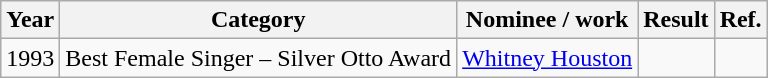<table class="wikitable">
<tr>
<th>Year</th>
<th>Category</th>
<th>Nominee / work</th>
<th>Result</th>
<th>Ref.</th>
</tr>
<tr>
<td>1993</td>
<td>Best Female Singer – Silver Otto Award</td>
<td><a href='#'>Whitney Houston</a></td>
<td></td>
<td align="center"></td>
</tr>
</table>
